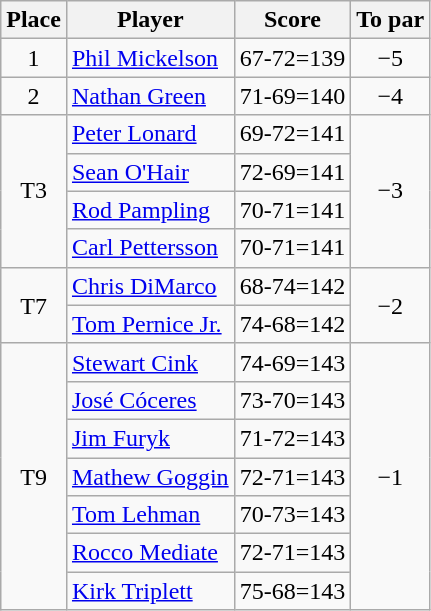<table class="wikitable">
<tr>
<th>Place</th>
<th>Player</th>
<th>Score</th>
<th>To par</th>
</tr>
<tr>
<td align=center>1</td>
<td> <a href='#'>Phil Mickelson</a></td>
<td>67-72=139</td>
<td align=center>−5</td>
</tr>
<tr>
<td align=center>2</td>
<td> <a href='#'>Nathan Green</a></td>
<td>71-69=140</td>
<td align=center>−4</td>
</tr>
<tr>
<td rowspan="4" align=center>T3</td>
<td> <a href='#'>Peter Lonard</a></td>
<td>69-72=141</td>
<td rowspan="4" align=center>−3</td>
</tr>
<tr>
<td> <a href='#'>Sean O'Hair</a></td>
<td>72-69=141</td>
</tr>
<tr>
<td> <a href='#'>Rod Pampling</a></td>
<td>70-71=141</td>
</tr>
<tr>
<td> <a href='#'>Carl Pettersson</a></td>
<td>70-71=141</td>
</tr>
<tr>
<td rowspan="2" align=center>T7</td>
<td> <a href='#'>Chris DiMarco</a></td>
<td>68-74=142</td>
<td rowspan="2" align=center>−2</td>
</tr>
<tr>
<td> <a href='#'>Tom Pernice Jr.</a></td>
<td>74-68=142</td>
</tr>
<tr>
<td rowspan="7" align=center>T9</td>
<td> <a href='#'>Stewart Cink</a></td>
<td>74-69=143</td>
<td rowspan="7" align=center>−1</td>
</tr>
<tr>
<td> <a href='#'>José Cóceres</a></td>
<td>73-70=143</td>
</tr>
<tr>
<td> <a href='#'>Jim Furyk</a></td>
<td>71-72=143</td>
</tr>
<tr>
<td> <a href='#'>Mathew Goggin</a></td>
<td>72-71=143</td>
</tr>
<tr>
<td> <a href='#'>Tom Lehman</a></td>
<td>70-73=143</td>
</tr>
<tr>
<td> <a href='#'>Rocco Mediate</a></td>
<td>72-71=143</td>
</tr>
<tr>
<td> <a href='#'>Kirk Triplett</a></td>
<td>75-68=143</td>
</tr>
</table>
